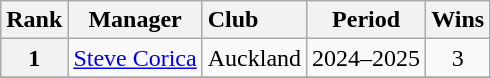<table class="wikitable sortable" style="text-align:center">
<tr>
<th>Rank</th>
<th>Manager</th>
<th style="text-align:left;">Club</th>
<th>Period</th>
<th>Wins</th>
</tr>
<tr>
<th align=center>1</th>
<td style="text-align:left;"> <a href='#'>Steve Corica</a></td>
<td>Auckland</td>
<td>2024–2025</td>
<td>3</td>
</tr>
<tr>
</tr>
</table>
